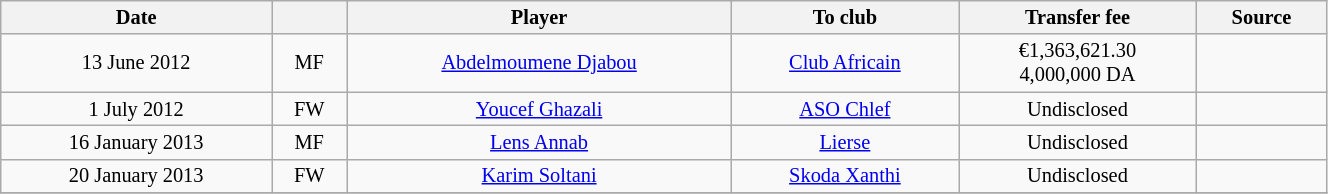<table class="wikitable sortable" style="width:70%; text-align:center; font-size:85%; text-align:centre;">
<tr>
<th>Date</th>
<th></th>
<th>Player</th>
<th>To club</th>
<th>Transfer fee</th>
<th>Source</th>
</tr>
<tr>
<td>13 June 2012</td>
<td>MF</td>
<td> <a href='#'>Abdelmoumene Djabou</a></td>
<td> <a href='#'>Club Africain</a></td>
<td>€1,363,621.30<br>4,000,000 DA</td>
<td></td>
</tr>
<tr>
<td>1 July 2012</td>
<td>FW</td>
<td> <a href='#'>Youcef Ghazali</a></td>
<td><a href='#'>ASO Chlef</a></td>
<td>Undisclosed</td>
<td></td>
</tr>
<tr>
<td>16 January 2013</td>
<td>MF</td>
<td> <a href='#'>Lens Annab</a></td>
<td> <a href='#'>Lierse</a></td>
<td>Undisclosed</td>
<td></td>
</tr>
<tr>
<td>20 January 2013</td>
<td>FW</td>
<td> <a href='#'>Karim Soltani</a></td>
<td> <a href='#'>Skoda Xanthi</a></td>
<td>Undisclosed</td>
<td></td>
</tr>
<tr>
</tr>
</table>
